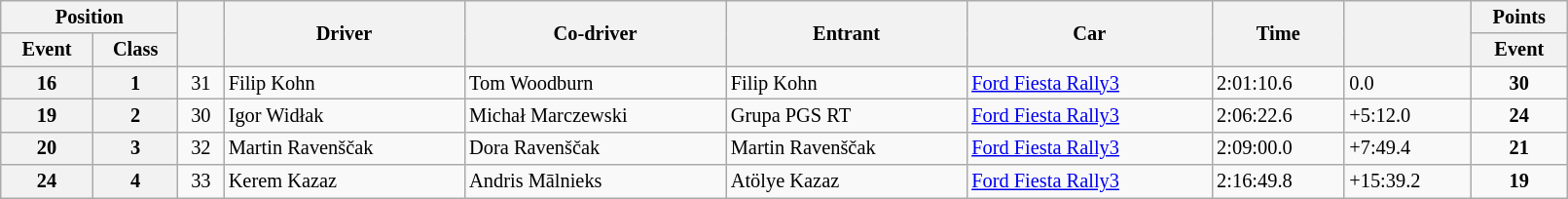<table class="wikitable" width="85%" style="font-size: 85%;">
<tr>
<th colspan="2">Position</th>
<th rowspan="2"></th>
<th rowspan="2">Driver</th>
<th rowspan="2">Co-driver</th>
<th rowspan="2">Entrant</th>
<th rowspan="2">Car</th>
<th rowspan="2">Time</th>
<th rowspan="2"></th>
<th>Points</th>
</tr>
<tr>
<th>Event</th>
<th>Class</th>
<th>Event</th>
</tr>
<tr>
<th>16</th>
<th>1</th>
<td align="center">31</td>
<td>Filip Kohn</td>
<td>Tom Woodburn</td>
<td>Filip Kohn</td>
<td><a href='#'>Ford Fiesta Rally3</a></td>
<td>2:01:10.6</td>
<td>0.0</td>
<td align="center"><strong>30</strong></td>
</tr>
<tr>
<th>19</th>
<th>2</th>
<td align="center">30</td>
<td>Igor Widłak</td>
<td>Michał Marczewski</td>
<td>Grupa PGS RT</td>
<td><a href='#'>Ford Fiesta Rally3</a></td>
<td>2:06:22.6</td>
<td>+5:12.0</td>
<td align="center"><strong>24</strong></td>
</tr>
<tr>
<th>20</th>
<th>3</th>
<td align="center">32</td>
<td>Martin Ravenščak</td>
<td>Dora Ravenščak</td>
<td>Martin Ravenščak</td>
<td><a href='#'>Ford Fiesta Rally3</a></td>
<td>2:09:00.0</td>
<td>+7:49.4</td>
<td align="center"><strong>21</strong></td>
</tr>
<tr>
<th>24</th>
<th>4</th>
<td align="center">33</td>
<td>Kerem Kazaz</td>
<td>Andris Mālnieks</td>
<td>Atölye Kazaz</td>
<td><a href='#'>Ford Fiesta Rally3</a></td>
<td>2:16:49.8</td>
<td>+15:39.2</td>
<td align="center"><strong>19</strong></td>
</tr>
</table>
